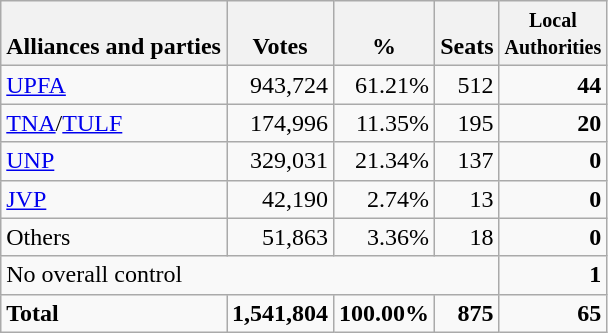<table class="wikitable" border="1" style="text-align:right;">
<tr>
<th valign=bottom align=left>Alliances and parties</th>
<th valign=bottom align=center width="60">Votes</th>
<th valign=bottom align=center width="50">%</th>
<th valign=bottom align=center>Seats</th>
<th valign=bottom align=center><small>Local<br>Authorities</small></th>
</tr>
<tr>
<td align=left><a href='#'>UPFA</a></td>
<td>943,724</td>
<td>61.21%</td>
<td>512</td>
<td><strong>44</strong></td>
</tr>
<tr>
<td align=left><a href='#'>TNA</a>/<a href='#'>TULF</a></td>
<td>174,996</td>
<td>11.35%</td>
<td>195</td>
<td><strong>20</strong></td>
</tr>
<tr>
<td align=left><a href='#'>UNP</a></td>
<td>329,031</td>
<td>21.34%</td>
<td>137</td>
<td><strong>0</strong></td>
</tr>
<tr>
<td align=left><a href='#'>JVP</a></td>
<td>42,190</td>
<td>2.74%</td>
<td>13</td>
<td><strong>0</strong></td>
</tr>
<tr>
<td align=left>Others</td>
<td>51,863</td>
<td>3.36%</td>
<td>18</td>
<td><strong>0</strong></td>
</tr>
<tr>
<td colspan=4 align=left>No overall control</td>
<td><strong>1</strong></td>
</tr>
<tr>
<td align=left><strong>Total</strong></td>
<td><strong>1,541,804</strong></td>
<td><strong>100.00%</strong></td>
<td><strong>875</strong></td>
<td><strong>65</strong></td>
</tr>
</table>
